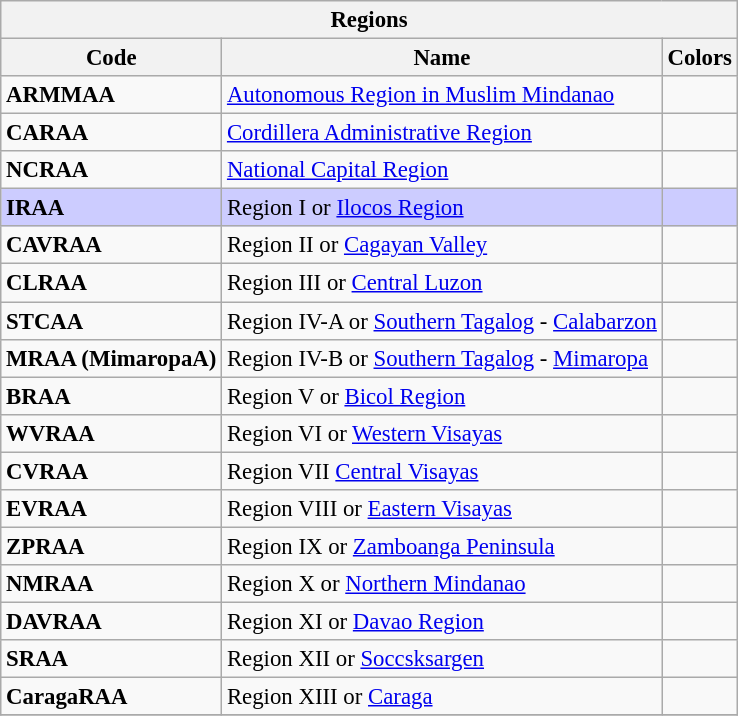<table class="wikitable" style="font-size:95%; text-align:right">
<tr>
<th colspan=3>Regions</th>
</tr>
<tr>
<th>Code</th>
<th>Name</th>
<th>Colors</th>
</tr>
<tr>
<td align=left><strong>ARMMAA</strong></td>
<td align=left><a href='#'>Autonomous Region in Muslim Mindanao</a></td>
<td></td>
</tr>
<tr>
<td align=left><strong>CARAA</strong></td>
<td align=left><a href='#'>Cordillera Administrative Region</a></td>
<td></td>
</tr>
<tr>
<td align=left><strong>NCRAA</strong></td>
<td align=left><a href='#'>National Capital Region</a></td>
<td></td>
</tr>
<tr style="background:#ccf;">
<td align=left><strong>IRAA</strong></td>
<td align=left>Region I or <a href='#'>Ilocos Region</a></td>
<td></td>
</tr>
<tr>
<td align=left><strong>CAVRAA</strong></td>
<td align=left>Region II or <a href='#'>Cagayan Valley</a></td>
<td></td>
</tr>
<tr>
<td align=left><strong>CLRAA</strong></td>
<td align=left>Region III or <a href='#'>Central Luzon</a></td>
<td></td>
</tr>
<tr>
<td align=left><strong>STCAA</strong></td>
<td align=left>Region IV-A or <a href='#'>Southern Tagalog</a> - <a href='#'>Calabarzon</a></td>
<td></td>
</tr>
<tr>
<td align=left><strong>MRAA (MimaropaA)</strong></td>
<td align=left>Region IV-B or <a href='#'>Southern Tagalog</a> - <a href='#'>Mimaropa</a></td>
<td></td>
</tr>
<tr>
<td align=left><strong>BRAA</strong></td>
<td align=left>Region V or <a href='#'>Bicol Region</a></td>
<td></td>
</tr>
<tr>
<td align=left><strong>WVRAA</strong></td>
<td align=left>Region VI or <a href='#'>Western Visayas</a></td>
<td></td>
</tr>
<tr>
<td align=left><strong>CVRAA</strong></td>
<td align=left>Region VII <a href='#'>Central Visayas</a></td>
<td></td>
</tr>
<tr>
<td align=left><strong>EVRAA</strong></td>
<td align=left>Region VIII or <a href='#'>Eastern Visayas</a></td>
<td></td>
</tr>
<tr>
<td align=left><strong>ZPRAA</strong></td>
<td align=left>Region IX or <a href='#'>Zamboanga Peninsula</a></td>
<td></td>
</tr>
<tr>
<td align=left><strong>NMRAA</strong></td>
<td align=left>Region X or <a href='#'>Northern Mindanao</a></td>
<td></td>
</tr>
<tr>
<td align=left><strong>DAVRAA</strong></td>
<td align=left>Region XI or <a href='#'>Davao Region</a></td>
<td></td>
</tr>
<tr>
<td align=left><strong>SRAA</strong></td>
<td align=left>Region XII or <a href='#'>Soccsksargen</a></td>
<td></td>
</tr>
<tr>
<td align=left><strong>CaragaRAA</strong></td>
<td align=left>Region XIII or <a href='#'>Caraga</a></td>
<td></td>
</tr>
<tr>
</tr>
</table>
